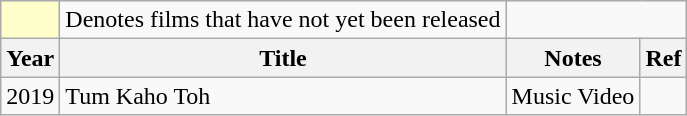<table class="wikitable">
<tr>
<td style="background:#ffc;"></td>
<td>Denotes films that have not yet been released</td>
</tr>
<tr>
<th>Year</th>
<th>Title</th>
<th>Notes</th>
<th>Ref</th>
</tr>
<tr>
<td>2019</td>
<td>Tum Kaho Toh</td>
<td>Music Video</td>
<td></td>
</tr>
</table>
